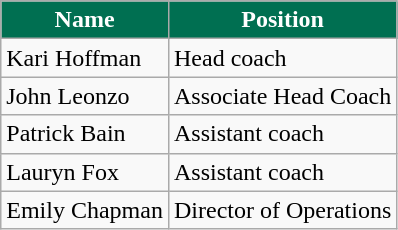<table class="wikitable">
<tr>
<th style="background:#006F51; color:white">Name</th>
<th style="background:#006F51; color:white">Position</th>
</tr>
<tr>
<td>Kari Hoffman</td>
<td>Head coach</td>
</tr>
<tr>
<td>John Leonzo</td>
<td>Associate Head Coach</td>
</tr>
<tr>
<td>Patrick Bain</td>
<td>Assistant coach</td>
</tr>
<tr>
<td>Lauryn Fox</td>
<td>Assistant coach</td>
</tr>
<tr>
<td>Emily Chapman</td>
<td>Director of Operations</td>
</tr>
</table>
